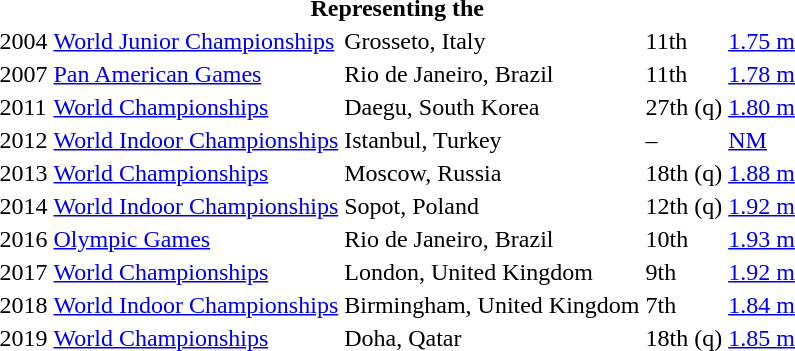<table>
<tr>
<th colspan="5">Representing the </th>
</tr>
<tr>
<td>2004</td>
<td><a href='#'>World Junior Championships</a></td>
<td>Grosseto, Italy</td>
<td>11th</td>
<td><a href='#'>1.75 m</a></td>
</tr>
<tr>
<td>2007</td>
<td><a href='#'>Pan American Games</a></td>
<td>Rio de Janeiro, Brazil</td>
<td>11th</td>
<td><a href='#'>1.78 m</a></td>
</tr>
<tr>
<td>2011</td>
<td><a href='#'>World Championships</a></td>
<td>Daegu, South Korea</td>
<td>27th (q)</td>
<td><a href='#'>1.80 m</a></td>
</tr>
<tr>
<td>2012</td>
<td><a href='#'>World Indoor Championships</a></td>
<td>Istanbul, Turkey</td>
<td>–</td>
<td><a href='#'>NM</a></td>
</tr>
<tr>
<td>2013</td>
<td><a href='#'>World Championships</a></td>
<td>Moscow, Russia</td>
<td>18th (q)</td>
<td><a href='#'>1.88 m</a></td>
</tr>
<tr>
<td>2014</td>
<td><a href='#'>World Indoor Championships</a></td>
<td>Sopot, Poland</td>
<td>12th (q)</td>
<td><a href='#'>1.92 m</a></td>
</tr>
<tr>
<td>2016</td>
<td><a href='#'>Olympic Games</a></td>
<td>Rio de Janeiro, Brazil</td>
<td>10th</td>
<td><a href='#'>1.93 m</a></td>
</tr>
<tr>
<td>2017</td>
<td><a href='#'>World Championships</a></td>
<td>London, United Kingdom</td>
<td>9th</td>
<td><a href='#'>1.92 m</a></td>
</tr>
<tr>
<td>2018</td>
<td><a href='#'>World Indoor Championships</a></td>
<td>Birmingham, United Kingdom</td>
<td>7th</td>
<td><a href='#'>1.84 m</a></td>
</tr>
<tr>
<td>2019</td>
<td><a href='#'>World Championships</a></td>
<td>Doha, Qatar</td>
<td>18th (q)</td>
<td><a href='#'>1.85 m</a></td>
</tr>
</table>
